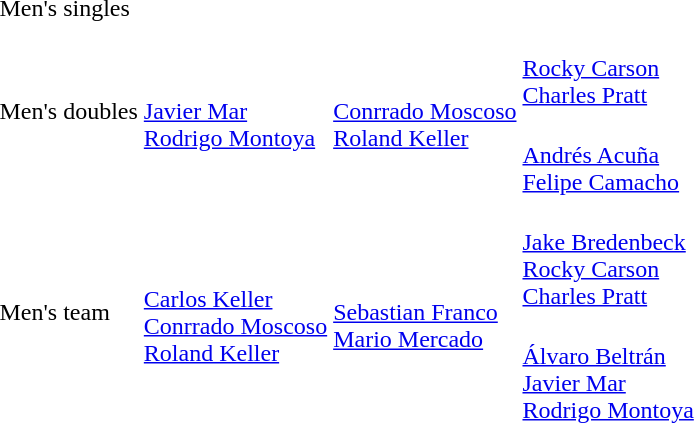<table>
<tr>
<td rowspan=2>Men's singles<br></td>
<td rowspan=2></td>
<td rowspan=2></td>
<td></td>
</tr>
<tr>
<td></td>
</tr>
<tr>
<td rowspan=2>Men's doubles<br></td>
<td rowspan=2><br><a href='#'>Javier Mar</a><br><a href='#'>Rodrigo Montoya</a></td>
<td rowspan=2><br><a href='#'>Conrrado Moscoso</a><br><a href='#'>Roland Keller</a></td>
<td><br><a href='#'>Rocky Carson</a><br><a href='#'>Charles Pratt</a></td>
</tr>
<tr>
<td><br><a href='#'>Andrés Acuña</a><br><a href='#'>Felipe Camacho</a></td>
</tr>
<tr>
<td rowspan=2>Men's team<br></td>
<td rowspan=2><br><a href='#'>Carlos Keller</a><br><a href='#'>Conrrado Moscoso</a><br><a href='#'>Roland Keller</a></td>
<td rowspan=2><br><a href='#'>Sebastian Franco</a><br><a href='#'>Mario Mercado</a></td>
<td><br><a href='#'>Jake Bredenbeck</a><br><a href='#'>Rocky Carson</a><br><a href='#'>Charles Pratt</a></td>
</tr>
<tr>
<td><br><a href='#'>Álvaro Beltrán</a><br><a href='#'>Javier Mar</a><br><a href='#'>Rodrigo Montoya</a></td>
</tr>
</table>
